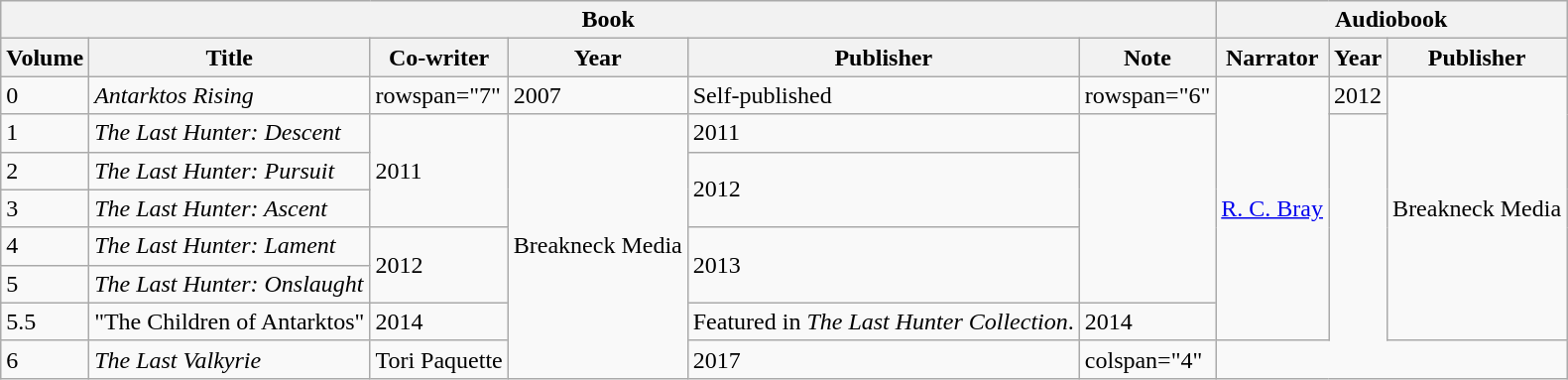<table class="wikitable">
<tr>
<th colspan="6">Book</th>
<th colspan="3">Audiobook</th>
</tr>
<tr>
<th>Volume</th>
<th>Title</th>
<th>Co-writer</th>
<th>Year</th>
<th>Publisher</th>
<th>Note</th>
<th>Narrator</th>
<th>Year</th>
<th>Publisher</th>
</tr>
<tr>
<td>0</td>
<td><em>Antarktos Rising</em></td>
<td>rowspan="7" </td>
<td>2007</td>
<td>Self-published</td>
<td>rowspan="6" </td>
<td rowspan="7"><a href='#'>R. C. Bray</a></td>
<td>2012</td>
<td rowspan="7">Breakneck Media</td>
</tr>
<tr>
<td>1</td>
<td><em>The Last Hunter: Descent</em></td>
<td rowspan="3">2011</td>
<td rowspan="7">Breakneck Media</td>
<td>2011</td>
</tr>
<tr>
<td>2</td>
<td><em>The Last Hunter: Pursuit</em></td>
<td rowspan="2">2012</td>
</tr>
<tr>
<td>3</td>
<td><em>The Last Hunter: Ascent</em></td>
</tr>
<tr>
<td>4</td>
<td><em>The Last Hunter: Lament</em></td>
<td rowspan="2">2012</td>
<td rowspan="2">2013</td>
</tr>
<tr>
<td>5</td>
<td><em>The Last Hunter: Onslaught</em></td>
</tr>
<tr>
<td>5.5</td>
<td>"The Children of Antarktos"</td>
<td>2014</td>
<td>Featured in <em>The Last Hunter Collection</em>.</td>
<td>2014</td>
</tr>
<tr>
<td>6</td>
<td><em>The Last Valkyrie</em></td>
<td>Tori Paquette</td>
<td>2017</td>
<td>colspan="4" </td>
</tr>
</table>
